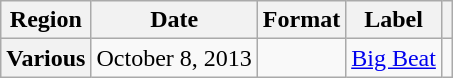<table class="wikitable plainrowheaders">
<tr>
<th scope="col">Region</th>
<th scope="col">Date</th>
<th scope="col">Format</th>
<th scope="col">Label</th>
<th scope="col"></th>
</tr>
<tr>
<th scope="row">Various</th>
<td>October 8, 2013</td>
<td></td>
<td><a href='#'>Big Beat</a></td>
<td align="center"></td>
</tr>
</table>
